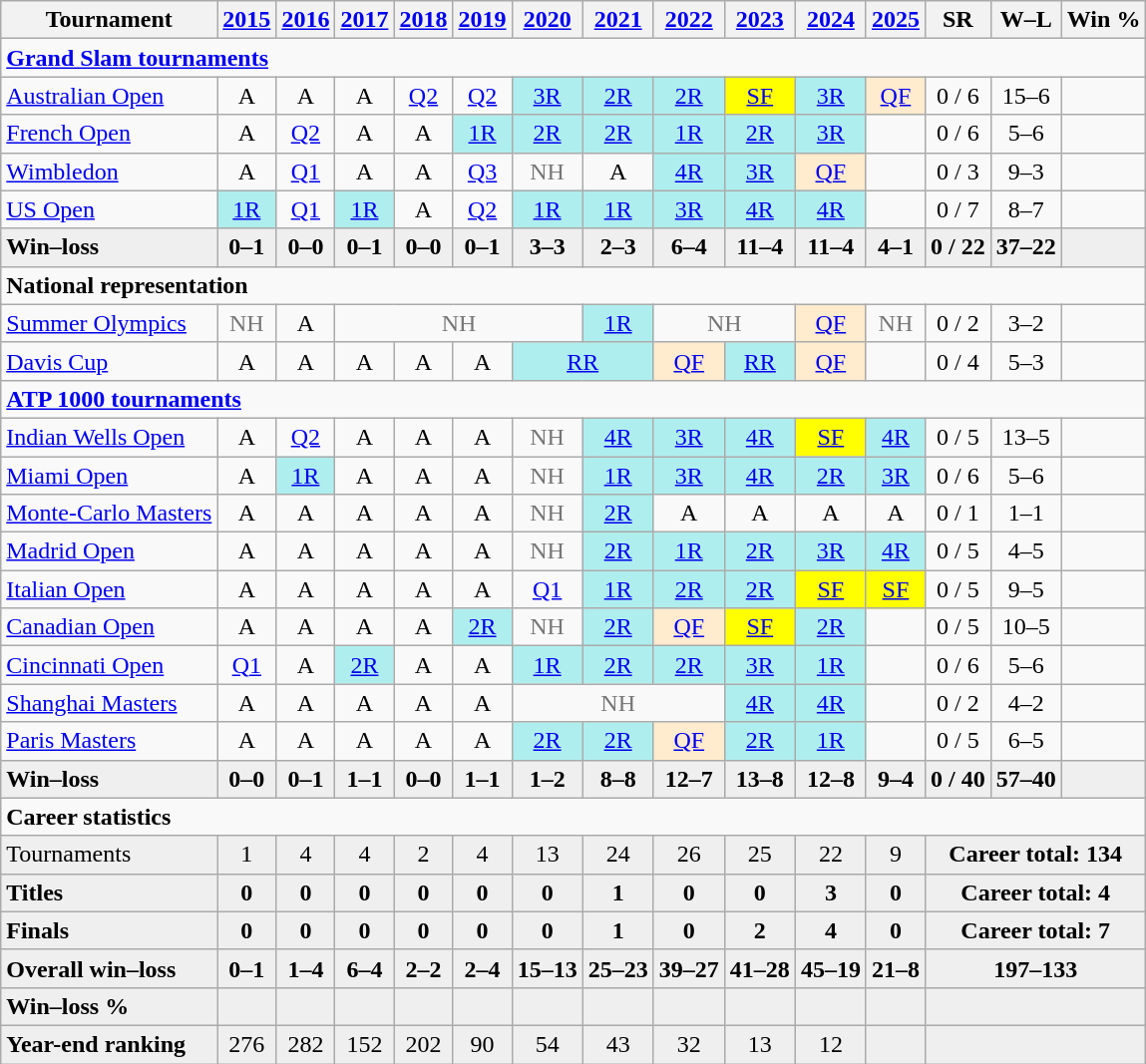<table class=wikitable style=text-align:center>
<tr>
<th>Tournament</th>
<th><a href='#'>2015</a></th>
<th><a href='#'>2016</a></th>
<th><a href='#'>2017</a></th>
<th><a href='#'>2018</a></th>
<th><a href='#'>2019</a></th>
<th><a href='#'>2020</a></th>
<th><a href='#'>2021</a></th>
<th><a href='#'>2022</a></th>
<th><a href='#'>2023</a></th>
<th><a href='#'>2024</a></th>
<th><a href='#'>2025</a></th>
<th>SR</th>
<th>W–L</th>
<th>Win %</th>
</tr>
<tr>
<td colspan=15 align=left><strong><a href='#'>Grand Slam tournaments</a></strong></td>
</tr>
<tr>
<td style=text-align:left><a href='#'>Australian Open</a></td>
<td>A</td>
<td>A</td>
<td>A</td>
<td><a href='#'>Q2</a></td>
<td><a href='#'>Q2</a></td>
<td style=background:#afeeee><a href='#'>3R</a></td>
<td style=background:#afeeee><a href='#'>2R</a></td>
<td style=background:#afeeee><a href='#'>2R</a></td>
<td style=background:yellow><a href='#'>SF</a></td>
<td style=background:#afeeee><a href='#'>3R</a></td>
<td style=background:#ffebcd><a href='#'>QF</a></td>
<td>0 / 6</td>
<td>15–6</td>
<td></td>
</tr>
<tr>
<td style=text-align:left><a href='#'>French Open</a></td>
<td>A</td>
<td><a href='#'>Q2</a></td>
<td>A</td>
<td>A</td>
<td style=background:#afeeee><a href='#'>1R</a></td>
<td style=background:#afeeee><a href='#'>2R</a></td>
<td style=background:#afeeee><a href='#'>2R</a></td>
<td style=background:#afeeee><a href='#'>1R</a></td>
<td style=background:#afeeee><a href='#'>2R</a></td>
<td style=background:#afeeee><a href='#'>3R</a></td>
<td></td>
<td>0 / 6</td>
<td>5–6</td>
<td></td>
</tr>
<tr>
<td style=text-align:left><a href='#'>Wimbledon</a></td>
<td>A</td>
<td><a href='#'>Q1</a></td>
<td>A</td>
<td>A</td>
<td><a href='#'>Q3</a></td>
<td style=color:#767676>NH</td>
<td>A</td>
<td style=background:#afeeee><a href='#'>4R</a></td>
<td style=background:#afeeee><a href='#'>3R</a></td>
<td style=background:#ffebcd><a href='#'>QF</a></td>
<td></td>
<td>0 / 3</td>
<td>9–3</td>
<td></td>
</tr>
<tr>
<td style=text-align:left><a href='#'>US Open</a></td>
<td style=background:#afeeee><a href='#'>1R</a></td>
<td><a href='#'>Q1</a></td>
<td style=background:#afeeee><a href='#'>1R</a></td>
<td>A</td>
<td><a href='#'>Q2</a></td>
<td style=background:#afeeee><a href='#'>1R</a></td>
<td style=background:#afeeee><a href='#'>1R</a></td>
<td style=background:#afeeee><a href='#'>3R</a></td>
<td style=background:#afeeee><a href='#'>4R</a></td>
<td style=background:#afeeee><a href='#'>4R</a></td>
<td></td>
<td>0 / 7</td>
<td>8–7</td>
<td></td>
</tr>
<tr style=background:#efefef;font-weight:bold>
<td style="text-align:left">Win–loss</td>
<td>0–1</td>
<td>0–0</td>
<td>0–1</td>
<td>0–0</td>
<td>0–1</td>
<td>3–3</td>
<td>2–3</td>
<td>6–4</td>
<td>11–4</td>
<td>11–4</td>
<td>4–1</td>
<td>0 / 22</td>
<td>37–22</td>
<td></td>
</tr>
<tr>
<td colspan=15 align=left><strong>National representation</strong></td>
</tr>
<tr>
<td align=left><a href='#'>Summer Olympics</a></td>
<td style=color:#767676>NH</td>
<td>A</td>
<td colspan=4 style=color:#767676>NH</td>
<td style=background:#afeeee><a href='#'>1R</a></td>
<td colspan=2 style=color:#767676>NH</td>
<td style=background:#ffebcd><a href='#'>QF</a></td>
<td style=color:#767676>NH</td>
<td>0 / 2</td>
<td>3–2</td>
<td></td>
</tr>
<tr>
<td align=left><a href='#'>Davis Cup</a></td>
<td>A</td>
<td>A</td>
<td>A</td>
<td>A</td>
<td>A</td>
<td colspan=2 style=background:#afeeee><a href='#'>RR</a></td>
<td style=background:#ffebcd><a href='#'>QF</a></td>
<td style=background:#afeeee><a href='#'>RR</a></td>
<td style=background:#ffebcd><a href='#'>QF</a></td>
<td></td>
<td>0 / 4</td>
<td>5–3</td>
<td></td>
</tr>
<tr>
<td colspan=15 align=left><strong><a href='#'>ATP 1000 tournaments</a></strong></td>
</tr>
<tr>
<td align=left><a href='#'>Indian Wells Open</a></td>
<td>A</td>
<td><a href='#'>Q2</a></td>
<td>A</td>
<td>A</td>
<td>A</td>
<td style=color:#767676>NH</td>
<td style=background:#afeeee><a href='#'>4R</a></td>
<td style=background:#afeeee><a href='#'>3R</a></td>
<td style=background:#afeeee><a href='#'>4R</a></td>
<td style=background:yellow><a href='#'>SF</a></td>
<td style=background:#afeeee><a href='#'>4R</a></td>
<td>0 / 5</td>
<td>13–5</td>
<td></td>
</tr>
<tr>
<td align=left><a href='#'>Miami Open</a></td>
<td>A</td>
<td style=background:#afeeee><a href='#'>1R</a></td>
<td>A</td>
<td>A</td>
<td>A</td>
<td style=color:#767676>NH</td>
<td style=background:#afeeee><a href='#'>1R</a></td>
<td style=background:#afeeee><a href='#'>3R</a></td>
<td style=background:#afeeee><a href='#'>4R</a></td>
<td style=background:#afeeee><a href='#'>2R</a></td>
<td style=background:#afeeee><a href='#'>3R</a></td>
<td>0 / 6</td>
<td>5–6</td>
<td></td>
</tr>
<tr>
<td align=left><a href='#'>Monte-Carlo Masters</a></td>
<td>A</td>
<td>A</td>
<td>A</td>
<td>A</td>
<td>A</td>
<td style=color:#767676>NH</td>
<td style=background:#afeeee><a href='#'>2R</a></td>
<td>A</td>
<td>A</td>
<td>A</td>
<td>A</td>
<td>0 / 1</td>
<td>1–1</td>
<td></td>
</tr>
<tr>
<td align=left><a href='#'>Madrid Open</a></td>
<td>A</td>
<td>A</td>
<td>A</td>
<td>A</td>
<td>A</td>
<td style=color:#767676>NH</td>
<td style=background:#afeeee><a href='#'>2R</a></td>
<td style=background:#afeeee><a href='#'>1R</a></td>
<td style=background:#afeeee><a href='#'>2R</a></td>
<td style=background:#afeeee><a href='#'>3R</a></td>
<td style=background:#afeeee><a href='#'>4R</a></td>
<td>0 / 5</td>
<td>4–5</td>
<td></td>
</tr>
<tr>
<td align=left><a href='#'>Italian Open</a></td>
<td>A</td>
<td>A</td>
<td>A</td>
<td>A</td>
<td>A</td>
<td><a href='#'>Q1</a></td>
<td style=background:#afeeee><a href='#'>1R</a></td>
<td style=background:#afeeee><a href='#'>2R</a></td>
<td style=background:#afeeee><a href='#'>2R</a></td>
<td style=background:yellow><a href='#'>SF</a></td>
<td style=background:yellow><a href='#'>SF</a></td>
<td>0 / 5</td>
<td>9–5</td>
<td></td>
</tr>
<tr>
<td align=left><a href='#'>Canadian Open</a></td>
<td>A</td>
<td>A</td>
<td>A</td>
<td>A</td>
<td style=background:#afeeee><a href='#'>2R</a></td>
<td style=color:#767676>NH</td>
<td style=background:#afeeee><a href='#'>2R</a></td>
<td style=background:#ffebcd><a href='#'>QF</a></td>
<td style=background:yellow><a href='#'>SF</a></td>
<td style=background:#afeeee><a href='#'>2R</a></td>
<td></td>
<td>0 / 5</td>
<td>10–5</td>
<td></td>
</tr>
<tr>
<td align=left><a href='#'>Cincinnati Open</a></td>
<td><a href='#'>Q1</a></td>
<td>A</td>
<td style=background:#afeeee><a href='#'>2R</a></td>
<td>A</td>
<td>A</td>
<td style=background:#afeeee><a href='#'>1R</a></td>
<td style=background:#afeeee><a href='#'>2R</a></td>
<td style=background:#afeeee><a href='#'>2R</a></td>
<td style=background:#afeeee><a href='#'>3R</a></td>
<td style=background:#afeeee><a href='#'>1R</a></td>
<td></td>
<td>0 / 6</td>
<td>5–6</td>
<td></td>
</tr>
<tr>
<td align=left><a href='#'>Shanghai Masters</a></td>
<td>A</td>
<td>A</td>
<td>A</td>
<td>A</td>
<td>A</td>
<td colspan=3 style=color:#767676>NH</td>
<td style=background:#afeeee><a href='#'>4R</a></td>
<td style=background:#afeeee><a href='#'>4R</a></td>
<td></td>
<td>0 / 2</td>
<td>4–2</td>
<td></td>
</tr>
<tr>
<td align=left><a href='#'>Paris Masters</a></td>
<td>A</td>
<td>A</td>
<td>A</td>
<td>A</td>
<td>A</td>
<td style=background:#afeeee><a href='#'>2R</a></td>
<td style=background:#afeeee><a href='#'>2R</a></td>
<td style=background:#ffebcd><a href='#'>QF</a></td>
<td style=background:#afeeee><a href='#'>2R</a></td>
<td style=background:#afeeee><a href='#'>1R</a></td>
<td></td>
<td>0 / 5</td>
<td>6–5</td>
<td></td>
</tr>
<tr style=background:#efefef;font-weight:bold>
<td style="text-align:left">Win–loss</td>
<td>0–0</td>
<td>0–1</td>
<td>1–1</td>
<td>0–0</td>
<td>1–1</td>
<td>1–2</td>
<td>8–8</td>
<td>12–7</td>
<td>13–8</td>
<td>12–8</td>
<td>9–4</td>
<td>0 / 40</td>
<td>57–40</td>
<td></td>
</tr>
<tr>
<td colspan=15 align=left><strong>Career statistics</strong></td>
</tr>
<tr bgcolor=efefef>
<td align=left>Tournaments</td>
<td>1</td>
<td>4</td>
<td>4</td>
<td>2</td>
<td>4</td>
<td>13</td>
<td>24</td>
<td>26</td>
<td>25</td>
<td>22</td>
<td>9</td>
<td colspan=3><strong>Career total: 134</strong></td>
</tr>
<tr style=font-weight:bold;background:#efefef>
<td style=text-align:left>Titles</td>
<td>0</td>
<td>0</td>
<td>0</td>
<td>0</td>
<td>0</td>
<td>0</td>
<td>1</td>
<td>0</td>
<td>0</td>
<td>3</td>
<td>0</td>
<td colspan=3>Career total: 4</td>
</tr>
<tr style=font-weight:bold;background:#efefef>
<td style=text-align:left>Finals</td>
<td>0</td>
<td>0</td>
<td>0</td>
<td>0</td>
<td>0</td>
<td>0</td>
<td>1</td>
<td>0</td>
<td>2</td>
<td>4</td>
<td>0</td>
<td colspan=3>Career total: 7</td>
</tr>
<tr style=font-weight:bold;background:#efefef>
<td style="text-align:left">Overall win–loss</td>
<td>0–1</td>
<td>1–4</td>
<td>6–4</td>
<td>2–2</td>
<td>2–4</td>
<td>15–13</td>
<td>25–23</td>
<td>39–27</td>
<td>41–28</td>
<td>45–19</td>
<td>21–8</td>
<td colspan="3">197–133</td>
</tr>
<tr style=font-weight:bold;background:#efefef>
<td style=text-align:left>Win–loss %</td>
<td></td>
<td></td>
<td></td>
<td></td>
<td></td>
<td></td>
<td></td>
<td></td>
<td></td>
<td></td>
<td></td>
<td colspan=3></td>
</tr>
<tr style=background:#efefef>
<td style="text-align:left"><strong>Year-end ranking</strong></td>
<td>276</td>
<td>282</td>
<td>152</td>
<td>202</td>
<td>90</td>
<td>54</td>
<td>43</td>
<td>32</td>
<td>13</td>
<td>12</td>
<td></td>
<td colspan="3"></td>
</tr>
</table>
